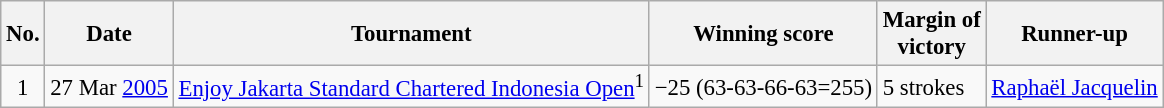<table class="wikitable" style="font-size:95%;">
<tr>
<th>No.</th>
<th>Date</th>
<th>Tournament</th>
<th>Winning score</th>
<th>Margin of<br>victory</th>
<th>Runner-up</th>
</tr>
<tr>
<td align=center>1</td>
<td align=right>27 Mar <a href='#'>2005</a></td>
<td><a href='#'>Enjoy Jakarta Standard Chartered Indonesia Open</a><sup>1</sup></td>
<td>−25 (63-63-66-63=255)</td>
<td>5 strokes</td>
<td> <a href='#'>Raphaël Jacquelin</a></td>
</tr>
</table>
